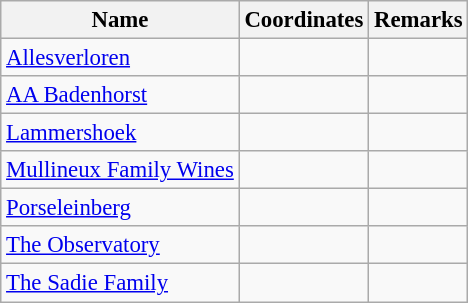<table class="wikitable sortable" style="font-size: 95%;">
<tr>
<th>Name</th>
<th>Coordinates</th>
<th>Remarks</th>
</tr>
<tr>
<td><a href='#'>Allesverloren</a></td>
<td></td>
<td></td>
</tr>
<tr>
<td><a href='#'>AA Badenhorst</a></td>
<td></td>
<td></td>
</tr>
<tr>
<td><a href='#'>Lammershoek</a></td>
<td></td>
<td></td>
</tr>
<tr>
<td><a href='#'>Mullineux Family Wines</a></td>
<td></td>
<td></td>
</tr>
<tr>
<td><a href='#'>Porseleinberg</a></td>
<td></td>
<td></td>
</tr>
<tr>
<td><a href='#'>The Observatory</a></td>
<td></td>
<td></td>
</tr>
<tr>
<td><a href='#'>The Sadie Family</a></td>
<td></td>
<td></td>
</tr>
</table>
